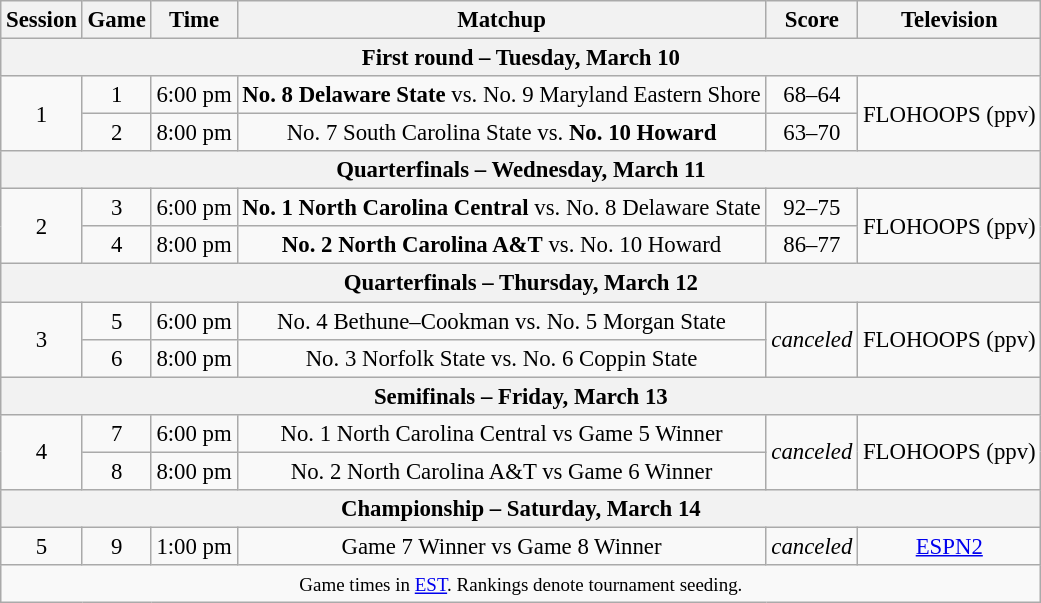<table class="wikitable" style="font-size: 95%; text-align:center">
<tr>
<th>Session</th>
<th>Game</th>
<th>Time</th>
<th>Matchup</th>
<th>Score</th>
<th>Television</th>
</tr>
<tr>
<th colspan=6>First round – Tuesday, March 10</th>
</tr>
<tr>
<td rowspan=2>1</td>
<td>1</td>
<td align=right>6:00 pm</td>
<td><strong>No. 8 Delaware State</strong> vs. No. 9 Maryland Eastern Shore</td>
<td>68–64</td>
<td rowspan=2>FLOHOOPS (ppv)</td>
</tr>
<tr>
<td>2</td>
<td align=right>8:00 pm</td>
<td>No. 7 South Carolina State vs. <strong>No. 10 Howard</strong></td>
<td>63–70</td>
</tr>
<tr>
<th colspan=6>Quarterfinals – Wednesday, March 11</th>
</tr>
<tr>
<td rowspan=2>2</td>
<td>3</td>
<td align=right>6:00 pm</td>
<td><strong>No. 1 North Carolina Central</strong> vs. No. 8 Delaware State</td>
<td>92–75</td>
<td rowspan=2>FLOHOOPS (ppv)</td>
</tr>
<tr>
<td>4</td>
<td align=right>8:00 pm</td>
<td><strong>No. 2 North Carolina A&T</strong> vs. No. 10 Howard</td>
<td>86–77</td>
</tr>
<tr>
<th colspan=6>Quarterfinals – Thursday, March 12</th>
</tr>
<tr>
<td rowspan=2>3</td>
<td>5</td>
<td align=right>6:00 pm</td>
<td>No. 4 Bethune–Cookman vs. No. 5 Morgan State</td>
<td rowspan="2"><em>canceled</em></td>
<td rowspan=2>FLOHOOPS (ppv)</td>
</tr>
<tr>
<td>6</td>
<td align=right>8:00 pm</td>
<td>No. 3 Norfolk State vs. No. 6 Coppin State</td>
</tr>
<tr>
<th colspan=6>Semifinals – Friday, March 13</th>
</tr>
<tr>
<td rowspan=2>4</td>
<td>7</td>
<td align=right>6:00 pm</td>
<td>No. 1 North Carolina Central vs Game 5 Winner</td>
<td rowspan="2"><em>canceled</em></td>
<td rowspan=2>FLOHOOPS (ppv)</td>
</tr>
<tr>
<td>8</td>
<td align=right>8:00 pm</td>
<td>No. 2 North Carolina A&T vs Game 6 Winner</td>
</tr>
<tr>
<th colspan=6>Championship – Saturday, March 14</th>
</tr>
<tr>
<td rowspan=1>5</td>
<td>9</td>
<td align=right>1:00 pm</td>
<td>Game 7 Winner vs Game 8 Winner</td>
<td><em>canceled</em></td>
<td rowspan=1><a href='#'>ESPN2</a></td>
</tr>
<tr>
<td colspan=6><small>Game times in <a href='#'>EST</a>. Rankings denote tournament seeding.</small></td>
</tr>
</table>
